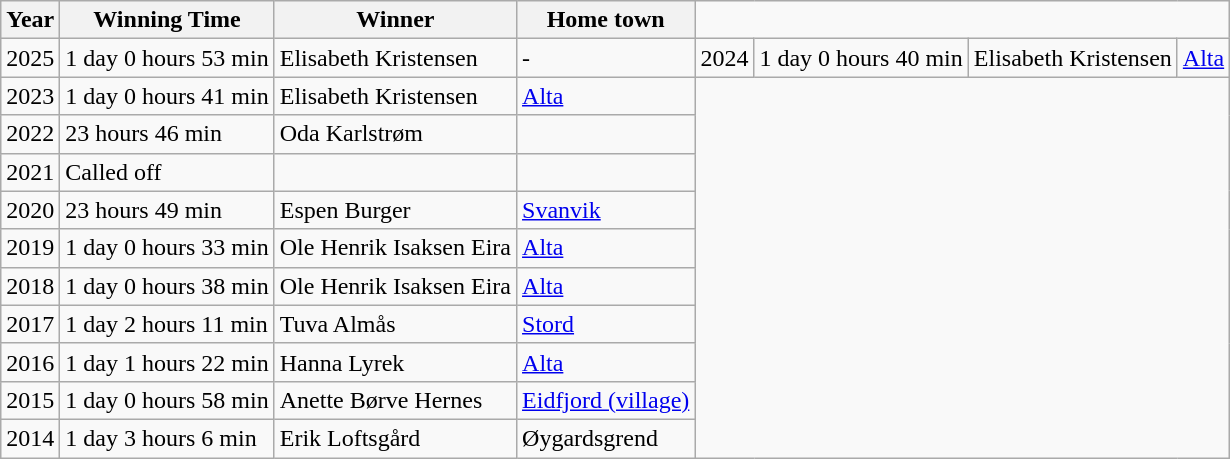<table class="wikitable">
<tr>
<th>Year</th>
<th>Winning Time</th>
<th>Winner</th>
<th>Home town</th>
</tr>
<tr>
<td>2025</td>
<td>1 day 0 hours 53 min</td>
<td>Elisabeth Kristensen</td>
<td>-</td>
<td>2024</td>
<td>1 day 0 hours 40 min</td>
<td>Elisabeth Kristensen</td>
<td><a href='#'>Alta</a></td>
</tr>
<tr>
<td>2023</td>
<td>1 day 0 hours 41 min</td>
<td>Elisabeth Kristensen</td>
<td><a href='#'>Alta</a></td>
</tr>
<tr>
<td>2022</td>
<td>23 hours 46 min</td>
<td>Oda Karlstrøm</td>
<td></td>
</tr>
<tr>
<td>2021</td>
<td>Called off</td>
<td></td>
<td></td>
</tr>
<tr>
<td>2020</td>
<td>23 hours 49 min</td>
<td>Espen Burger</td>
<td><a href='#'>Svanvik</a></td>
</tr>
<tr>
<td>2019</td>
<td>1 day 0 hours 33 min</td>
<td>Ole Henrik Isaksen Eira</td>
<td><a href='#'>Alta</a></td>
</tr>
<tr>
<td>2018</td>
<td>1 day 0 hours 38 min</td>
<td>Ole Henrik Isaksen Eira</td>
<td><a href='#'>Alta</a></td>
</tr>
<tr>
<td>2017</td>
<td>1 day 2 hours 11 min</td>
<td>Tuva Almås</td>
<td><a href='#'>Stord</a></td>
</tr>
<tr>
<td>2016</td>
<td>1 day 1 hours 22 min</td>
<td>Hanna Lyrek</td>
<td><a href='#'>Alta</a></td>
</tr>
<tr>
<td>2015</td>
<td>1 day 0 hours 58 min</td>
<td>Anette Børve Hernes</td>
<td><a href='#'>Eidfjord (village)</a></td>
</tr>
<tr>
<td>2014</td>
<td>1 day 3 hours 6 min</td>
<td>Erik Loftsgård</td>
<td>Øygardsgrend</td>
</tr>
</table>
